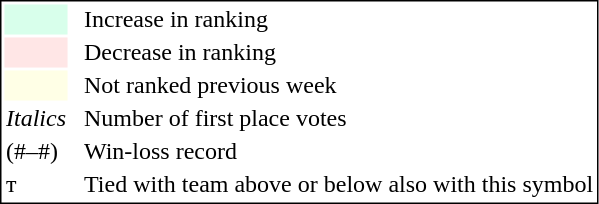<table style="border:1px solid black;">
<tr>
<td style="background:#D8FFEB; width:20px;"></td>
<td> </td>
<td>Increase in ranking</td>
</tr>
<tr>
<td style="background:#FFE6E6; width:20px;"></td>
<td> </td>
<td>Decrease in ranking</td>
</tr>
<tr>
<td style="background:#FFFFE6; width:20px;"></td>
<td> </td>
<td>Not ranked previous week</td>
</tr>
<tr>
<td><em>Italics</em></td>
<td> </td>
<td>Number of first place votes</td>
</tr>
<tr>
<td>(#–#)</td>
<td> </td>
<td>Win-loss record</td>
</tr>
<tr>
<td>т</td>
<td></td>
<td>Tied with team above or below also with this symbol</td>
</tr>
</table>
